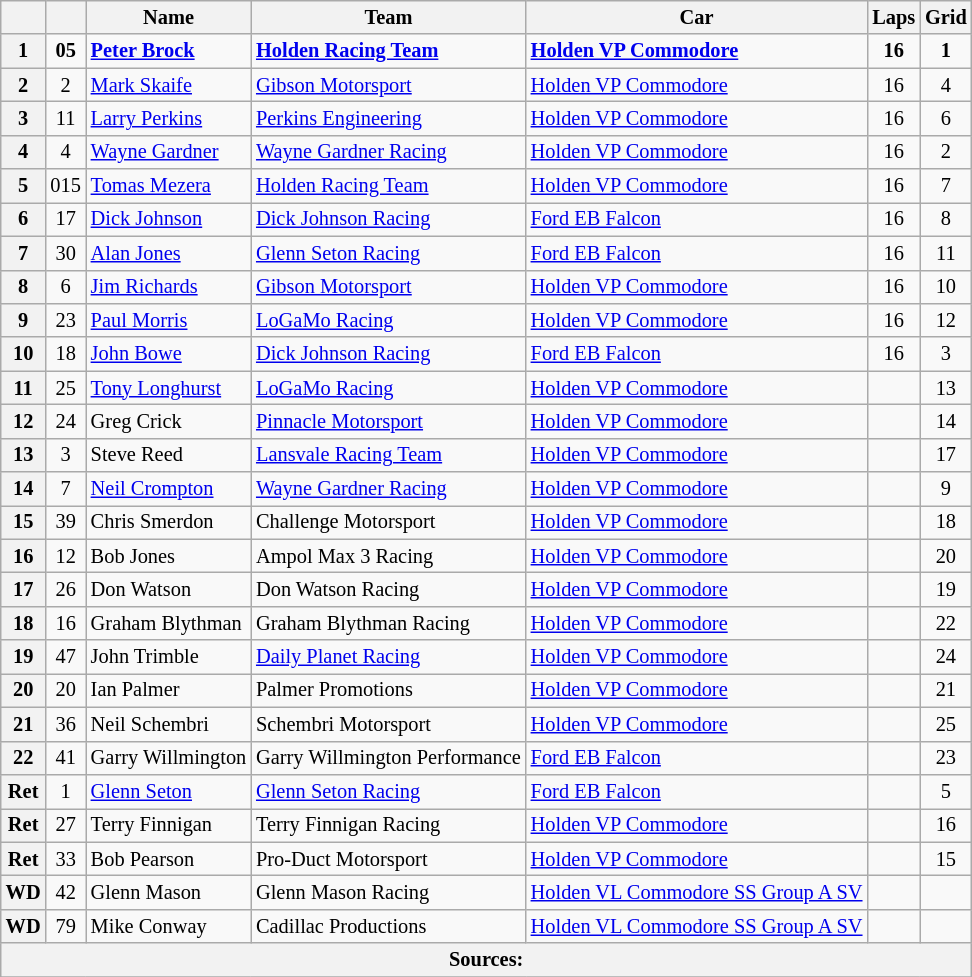<table class="wikitable" style="font-size: 85%">
<tr>
<th></th>
<th></th>
<th>Name</th>
<th>Team</th>
<th>Car</th>
<th>Laps</th>
<th>Grid</th>
</tr>
<tr>
<th>1</th>
<td align="center"><strong>05</strong></td>
<td> <strong><a href='#'>Peter Brock</a></strong></td>
<td><strong><a href='#'>Holden Racing Team</a></strong></td>
<td><strong><a href='#'>Holden VP Commodore</a></strong></td>
<td align="center"><strong>16</strong></td>
<td align="center"><strong>1</strong></td>
</tr>
<tr>
<th>2</th>
<td align="center">2</td>
<td> <a href='#'>Mark Skaife</a></td>
<td><a href='#'>Gibson Motorsport</a></td>
<td><a href='#'>Holden VP Commodore</a></td>
<td align="center">16</td>
<td align="center">4</td>
</tr>
<tr>
<th>3</th>
<td align="center">11</td>
<td> <a href='#'>Larry Perkins</a></td>
<td><a href='#'>Perkins Engineering</a></td>
<td><a href='#'>Holden VP Commodore</a></td>
<td align="center">16</td>
<td align="center">6</td>
</tr>
<tr>
<th>4</th>
<td align="center">4</td>
<td> <a href='#'>Wayne Gardner</a></td>
<td><a href='#'>Wayne Gardner Racing</a></td>
<td><a href='#'>Holden VP Commodore</a></td>
<td align="center">16</td>
<td align="center">2</td>
</tr>
<tr>
<th>5</th>
<td align="center">015</td>
<td> <a href='#'>Tomas Mezera</a></td>
<td><a href='#'>Holden Racing Team</a></td>
<td><a href='#'>Holden VP Commodore</a></td>
<td align="center">16</td>
<td align="center">7</td>
</tr>
<tr>
<th>6</th>
<td align="center">17</td>
<td> <a href='#'>Dick Johnson</a></td>
<td><a href='#'>Dick Johnson Racing</a></td>
<td><a href='#'>Ford EB Falcon</a></td>
<td align="center">16</td>
<td align="center">8</td>
</tr>
<tr>
<th>7</th>
<td align="center">30</td>
<td> <a href='#'>Alan Jones</a></td>
<td><a href='#'>Glenn Seton Racing</a></td>
<td><a href='#'>Ford EB Falcon</a></td>
<td align="center">16</td>
<td align="center">11</td>
</tr>
<tr>
<th>8</th>
<td align="center">6</td>
<td> <a href='#'>Jim Richards</a></td>
<td><a href='#'>Gibson Motorsport</a></td>
<td><a href='#'>Holden VP Commodore</a></td>
<td align="center">16</td>
<td align="center">10</td>
</tr>
<tr>
<th>9</th>
<td align="center">23</td>
<td> <a href='#'>Paul Morris</a></td>
<td><a href='#'>LoGaMo Racing</a></td>
<td><a href='#'>Holden VP Commodore</a></td>
<td align="center">16</td>
<td align="center">12</td>
</tr>
<tr>
<th>10</th>
<td align="center">18</td>
<td> <a href='#'>John Bowe</a></td>
<td><a href='#'>Dick Johnson Racing</a></td>
<td><a href='#'>Ford EB Falcon</a></td>
<td align="center">16</td>
<td align="center">3</td>
</tr>
<tr>
<th>11</th>
<td align="center">25</td>
<td> <a href='#'>Tony Longhurst</a></td>
<td><a href='#'>LoGaMo Racing</a></td>
<td><a href='#'>Holden VP Commodore</a></td>
<td align="center"></td>
<td align="center">13</td>
</tr>
<tr>
<th>12</th>
<td align="center">24</td>
<td> Greg Crick</td>
<td><a href='#'>Pinnacle Motorsport</a></td>
<td><a href='#'>Holden VP Commodore</a></td>
<td align="center"></td>
<td align="center">14</td>
</tr>
<tr>
<th>13</th>
<td align="center">3</td>
<td> Steve Reed</td>
<td><a href='#'>Lansvale Racing Team</a></td>
<td><a href='#'>Holden VP Commodore</a></td>
<td align="center"></td>
<td align="center">17</td>
</tr>
<tr>
<th>14</th>
<td align="center">7</td>
<td> <a href='#'>Neil Crompton</a></td>
<td><a href='#'>Wayne Gardner Racing</a></td>
<td><a href='#'>Holden VP Commodore</a></td>
<td align="center"></td>
<td align="center">9</td>
</tr>
<tr>
<th>15</th>
<td align="center">39</td>
<td> Chris Smerdon</td>
<td>Challenge Motorsport</td>
<td><a href='#'>Holden VP Commodore</a></td>
<td align="center"></td>
<td align="center">18</td>
</tr>
<tr>
<th>16</th>
<td align="center">12</td>
<td> Bob Jones</td>
<td>Ampol Max 3 Racing</td>
<td><a href='#'>Holden VP Commodore</a></td>
<td align="center"></td>
<td align="center">20</td>
</tr>
<tr>
<th>17</th>
<td align="center">26</td>
<td> Don Watson</td>
<td>Don Watson Racing</td>
<td><a href='#'>Holden VP Commodore</a></td>
<td align="center"></td>
<td align="center">19</td>
</tr>
<tr>
<th>18</th>
<td align="center">16</td>
<td> Graham Blythman</td>
<td>Graham Blythman Racing</td>
<td><a href='#'>Holden VP Commodore</a></td>
<td align="center"></td>
<td align="center">22</td>
</tr>
<tr>
<th>19</th>
<td align="center">47</td>
<td> John Trimble</td>
<td><a href='#'>Daily Planet Racing</a></td>
<td><a href='#'>Holden VP Commodore</a></td>
<td align="center"></td>
<td align="center">24</td>
</tr>
<tr>
<th>20</th>
<td align="center">20</td>
<td> Ian Palmer</td>
<td>Palmer Promotions</td>
<td><a href='#'>Holden VP Commodore</a></td>
<td align="center"></td>
<td align="center">21</td>
</tr>
<tr>
<th>21</th>
<td align="center">36</td>
<td> Neil Schembri</td>
<td>Schembri Motorsport</td>
<td><a href='#'>Holden VP Commodore</a></td>
<td align="center"></td>
<td align="center">25</td>
</tr>
<tr>
<th>22</th>
<td align="center">41</td>
<td> Garry Willmington</td>
<td>Garry Willmington Performance</td>
<td><a href='#'>Ford EB Falcon</a></td>
<td align="center"></td>
<td align="center">23</td>
</tr>
<tr>
<th>Ret</th>
<td align="center">1</td>
<td> <a href='#'>Glenn Seton</a></td>
<td><a href='#'>Glenn Seton Racing</a></td>
<td><a href='#'>Ford EB Falcon</a></td>
<td align="center"></td>
<td align="center">5</td>
</tr>
<tr>
<th>Ret</th>
<td align="center">27</td>
<td> Terry Finnigan</td>
<td>Terry Finnigan Racing</td>
<td><a href='#'>Holden VP Commodore</a></td>
<td align="center"></td>
<td align="center">16</td>
</tr>
<tr>
<th>Ret</th>
<td align="center">33</td>
<td> Bob Pearson</td>
<td>Pro-Duct Motorsport</td>
<td><a href='#'>Holden VP Commodore</a></td>
<td align="center"></td>
<td align="center">15</td>
</tr>
<tr>
<th>WD</th>
<td align="center">42</td>
<td> Glenn Mason</td>
<td>Glenn Mason Racing</td>
<td><a href='#'>Holden VL Commodore SS Group A SV</a></td>
<td align="center"></td>
<td align="center"></td>
</tr>
<tr>
<th>WD</th>
<td align="center">79</td>
<td> Mike Conway</td>
<td>Cadillac Productions</td>
<td><a href='#'>Holden VL Commodore SS Group A SV</a></td>
<td align="center"></td>
<td align="center"></td>
</tr>
<tr>
<th colspan="7">Sources:</th>
</tr>
<tr>
</tr>
</table>
